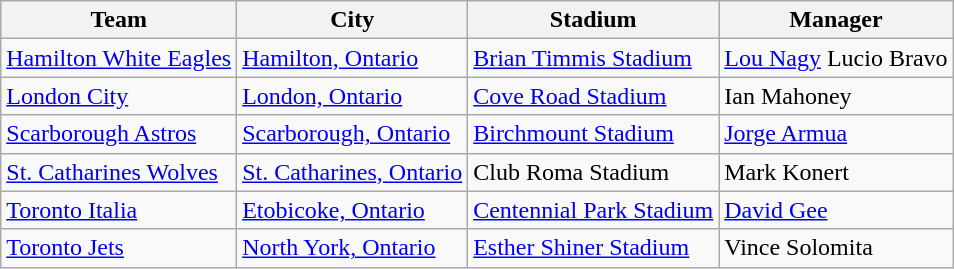<table class="wikitable sortable">
<tr>
<th>Team</th>
<th>City</th>
<th>Stadium</th>
<th>Manager</th>
</tr>
<tr>
<td><a href='#'>Hamilton White Eagles</a></td>
<td><a href='#'>Hamilton, Ontario</a></td>
<td><a href='#'>Brian Timmis Stadium</a></td>
<td><a href='#'>Lou Nagy</a> Lucio Bravo</td>
</tr>
<tr>
<td><a href='#'>London City</a></td>
<td><a href='#'>London, Ontario</a></td>
<td><a href='#'>Cove Road Stadium</a></td>
<td>Ian Mahoney</td>
</tr>
<tr>
<td><a href='#'>Scarborough Astros</a></td>
<td><a href='#'>Scarborough, Ontario</a></td>
<td><a href='#'>Birchmount Stadium</a></td>
<td><a href='#'>Jorge Armua</a></td>
</tr>
<tr>
<td><a href='#'>St. Catharines Wolves</a></td>
<td><a href='#'>St. Catharines, Ontario</a></td>
<td>Club Roma Stadium</td>
<td>Mark Konert</td>
</tr>
<tr>
<td><a href='#'>Toronto Italia</a></td>
<td><a href='#'>Etobicoke, Ontario</a></td>
<td><a href='#'>Centennial Park Stadium</a></td>
<td><a href='#'>David Gee</a></td>
</tr>
<tr>
<td><a href='#'>Toronto Jets</a></td>
<td><a href='#'>North York, Ontario</a></td>
<td><a href='#'>Esther Shiner Stadium</a></td>
<td>Vince Solomita</td>
</tr>
</table>
